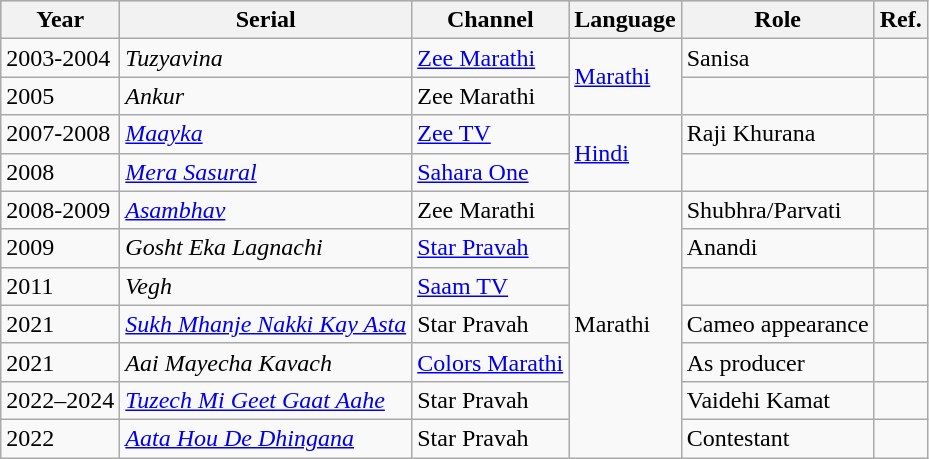<table class="wikitable">
<tr style="background:#ccc; text-align:center;">
<th>Year</th>
<th>Serial</th>
<th>Channel</th>
<th>Language</th>
<th>Role</th>
<th>Ref.</th>
</tr>
<tr>
<td>2003-2004</td>
<td><em>Tuzyavina</em></td>
<td><a href='#'>Zee Marathi</a></td>
<td rowspan="2"><a href='#'>Marathi</a></td>
<td>Sanisa</td>
<td></td>
</tr>
<tr>
<td>2005</td>
<td><em>Ankur</em></td>
<td>Zee Marathi</td>
<td></td>
<td></td>
</tr>
<tr>
<td>2007-2008</td>
<td><em><a href='#'>Maayka</a></em></td>
<td><a href='#'>Zee TV</a></td>
<td rowspan="2"><a href='#'>Hindi</a></td>
<td>Raji Khurana</td>
<td></td>
</tr>
<tr>
<td>2008</td>
<td><em><a href='#'>Mera Sasural</a></em></td>
<td><a href='#'>Sahara One</a></td>
<td></td>
<td></td>
</tr>
<tr>
<td>2008-2009</td>
<td><em><a href='#'>Asambhav</a></em></td>
<td>Zee Marathi</td>
<td rowspan="7">Marathi</td>
<td>Shubhra/Parvati</td>
<td></td>
</tr>
<tr>
<td>2009</td>
<td><em>Gosht Eka Lagnachi</em></td>
<td><a href='#'>Star Pravah</a></td>
<td>Anandi</td>
<td></td>
</tr>
<tr>
<td>2011</td>
<td><em>Vegh</em></td>
<td><a href='#'>Saam TV</a></td>
<td></td>
<td></td>
</tr>
<tr>
<td>2021</td>
<td><em><a href='#'>Sukh Mhanje Nakki Kay Asta</a></em></td>
<td>Star Pravah</td>
<td>Cameo appearance</td>
<td></td>
</tr>
<tr>
<td>2021</td>
<td><em>Aai Mayecha Kavach</em></td>
<td><a href='#'>Colors Marathi</a></td>
<td>As producer</td>
<td></td>
</tr>
<tr>
<td>2022–2024</td>
<td><em><a href='#'>Tuzech Mi Geet Gaat Aahe</a></em></td>
<td>Star Pravah</td>
<td>Vaidehi Kamat</td>
<td></td>
</tr>
<tr>
<td>2022</td>
<td><em><a href='#'>Aata Hou De Dhingana</a></em></td>
<td>Star Pravah</td>
<td>Contestant</td>
<td></td>
</tr>
</table>
